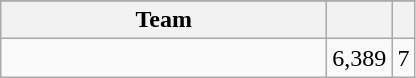<table class="wikitable">
<tr>
</tr>
<tr>
<th width=210>Team</th>
<th></th>
<th></th>
</tr>
<tr>
<td><strong></strong></td>
<td align=right>6,389</td>
<td align=center>7</td>
</tr>
</table>
